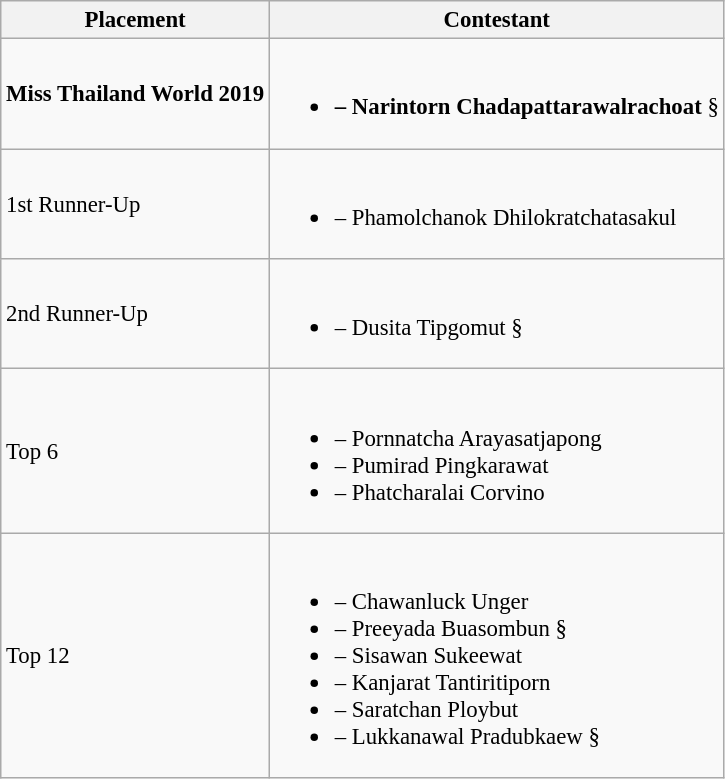<table class="wikitable sortable" style="font-size: 95%;">
<tr>
<th>Placement</th>
<th>Contestant</th>
</tr>
<tr>
<td><strong>Miss Thailand World 2019</strong></td>
<td><br><ul><li><strong> – Narintorn Chadapattarawalrachoat</strong> §</li></ul></td>
</tr>
<tr>
<td>1st Runner-Up</td>
<td><br><ul><li> – Phamolchanok Dhilokratchatasakul</li></ul></td>
</tr>
<tr>
<td>2nd Runner-Up</td>
<td><br><ul><li> – Dusita Tipgomut §</li></ul></td>
</tr>
<tr>
<td>Top 6</td>
<td><br><ul><li> – Pornnatcha Arayasatjapong</li><li> – Pumirad Pingkarawat</li><li> – Phatcharalai Corvino</li></ul></td>
</tr>
<tr>
<td>Top 12</td>
<td><br><ul><li> – Chawanluck Unger</li><li> – Preeyada Buasombun §</li><li> – Sisawan Sukeewat</li><li> – Kanjarat Tantiritiporn</li><li> – Saratchan Ploybut</li><li> – Lukkanawal Pradubkaew §</li></ul></td>
</tr>
</table>
